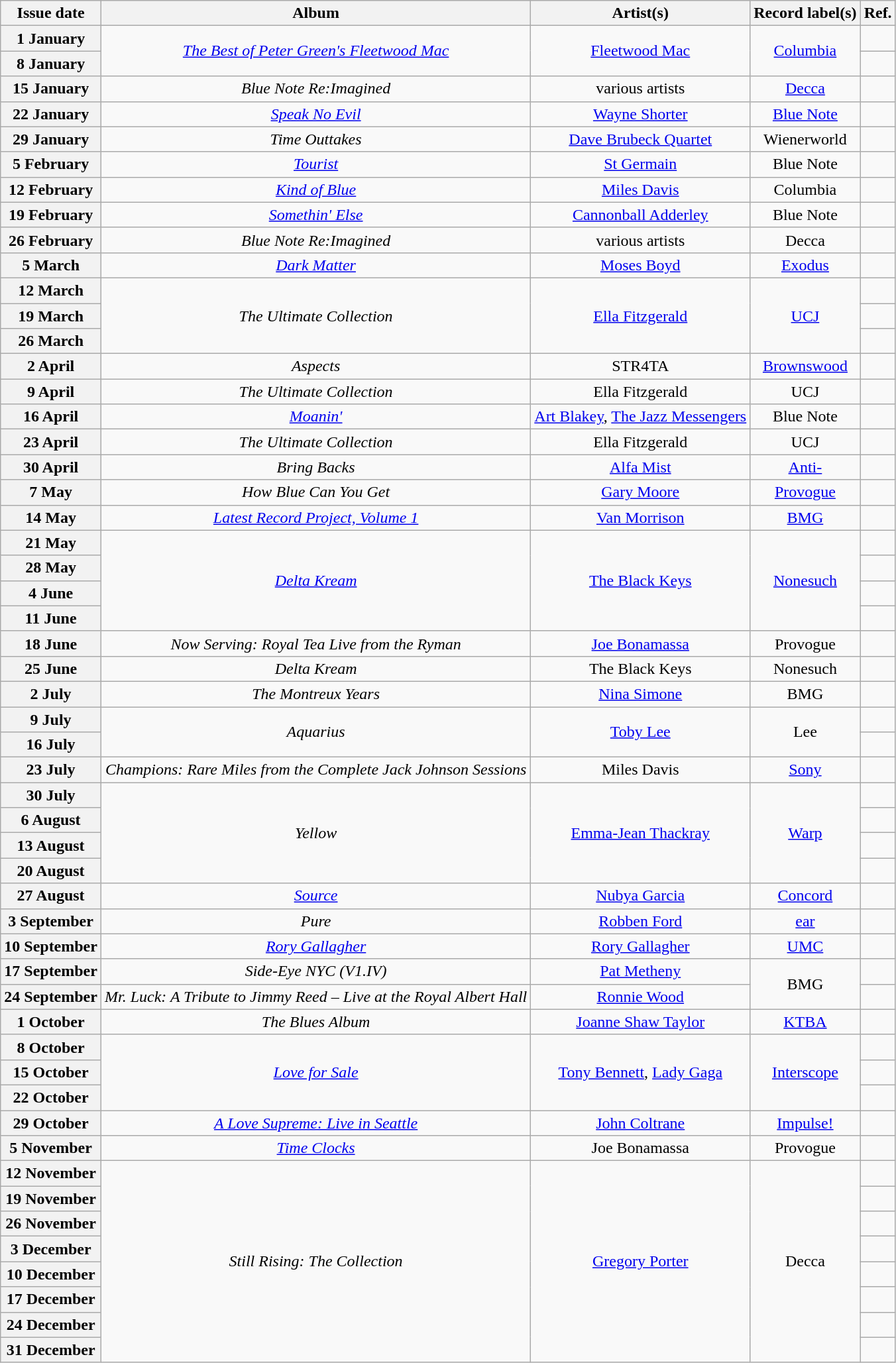<table class="wikitable plainrowheaders" style="text-align:center">
<tr>
<th scope="col">Issue date</th>
<th scope="col">Album</th>
<th scope="col">Artist(s)</th>
<th scope="col">Record label(s)</th>
<th scope="col">Ref.</th>
</tr>
<tr>
<th scope="row">1 January</th>
<td rowspan="2"><em><a href='#'>The Best of Peter Green's Fleetwood Mac</a></em></td>
<td rowspan="2"><a href='#'>Fleetwood Mac</a></td>
<td rowspan="2"><a href='#'>Columbia</a></td>
<td></td>
</tr>
<tr>
<th scope="row">8 January</th>
<td></td>
</tr>
<tr>
<th scope="row">15 January</th>
<td><em>Blue Note Re:Imagined</em></td>
<td>various artists</td>
<td><a href='#'>Decca</a></td>
<td></td>
</tr>
<tr>
<th scope="row">22 January</th>
<td><em><a href='#'>Speak No Evil</a></em></td>
<td><a href='#'>Wayne Shorter</a></td>
<td><a href='#'>Blue Note</a></td>
<td></td>
</tr>
<tr>
<th scope="row">29 January</th>
<td><em>Time Outtakes</em></td>
<td><a href='#'>Dave Brubeck Quartet</a></td>
<td>Wienerworld</td>
<td></td>
</tr>
<tr>
<th scope="row">5 February</th>
<td><em><a href='#'>Tourist</a></em></td>
<td><a href='#'>St Germain</a></td>
<td>Blue Note</td>
<td></td>
</tr>
<tr>
<th scope="row">12 February</th>
<td><em><a href='#'>Kind of Blue</a></em></td>
<td><a href='#'>Miles Davis</a></td>
<td>Columbia</td>
<td></td>
</tr>
<tr>
<th scope="row">19 February</th>
<td><em><a href='#'>Somethin' Else</a></em></td>
<td><a href='#'>Cannonball Adderley</a></td>
<td>Blue Note</td>
<td></td>
</tr>
<tr>
<th scope="row">26 February</th>
<td><em>Blue Note Re:Imagined</em></td>
<td>various artists</td>
<td>Decca</td>
<td></td>
</tr>
<tr>
<th scope="row">5 March</th>
<td><em><a href='#'>Dark Matter</a></em></td>
<td><a href='#'>Moses Boyd</a></td>
<td><a href='#'>Exodus</a></td>
<td></td>
</tr>
<tr>
<th scope="row">12 March</th>
<td rowspan="3"><em>The Ultimate Collection</em></td>
<td rowspan="3"><a href='#'>Ella Fitzgerald</a></td>
<td rowspan="3"><a href='#'>UCJ</a></td>
<td></td>
</tr>
<tr>
<th scope="row">19 March</th>
<td></td>
</tr>
<tr>
<th scope="row">26 March</th>
<td></td>
</tr>
<tr>
<th scope="row">2 April</th>
<td><em>Aspects</em></td>
<td>STR4TA</td>
<td><a href='#'>Brownswood</a></td>
<td></td>
</tr>
<tr>
<th scope="row">9 April</th>
<td><em>The Ultimate Collection</em></td>
<td>Ella Fitzgerald</td>
<td>UCJ</td>
<td></td>
</tr>
<tr>
<th scope="row">16 April</th>
<td><em><a href='#'>Moanin'</a></em></td>
<td><a href='#'>Art Blakey</a>, <a href='#'>The Jazz Messengers</a></td>
<td>Blue Note</td>
<td></td>
</tr>
<tr>
<th scope="row">23 April</th>
<td><em>The Ultimate Collection</em></td>
<td>Ella Fitzgerald</td>
<td>UCJ</td>
<td></td>
</tr>
<tr>
<th scope="row">30 April</th>
<td><em>Bring Backs</em></td>
<td><a href='#'>Alfa Mist</a></td>
<td><a href='#'>Anti-</a></td>
<td></td>
</tr>
<tr>
<th scope="row">7 May</th>
<td><em>How Blue Can You Get</em></td>
<td><a href='#'>Gary Moore</a></td>
<td><a href='#'>Provogue</a></td>
<td></td>
</tr>
<tr>
<th scope="row">14 May</th>
<td><em><a href='#'>Latest Record Project, Volume 1</a></em></td>
<td><a href='#'>Van Morrison</a></td>
<td><a href='#'>BMG</a></td>
<td></td>
</tr>
<tr>
<th scope="row">21 May</th>
<td rowspan="4"><em><a href='#'>Delta Kream</a></em></td>
<td rowspan="4"><a href='#'>The Black Keys</a></td>
<td rowspan="4"><a href='#'>Nonesuch</a></td>
<td></td>
</tr>
<tr>
<th scope="row">28 May</th>
<td></td>
</tr>
<tr>
<th scope="row">4 June</th>
<td></td>
</tr>
<tr>
<th scope="row">11 June</th>
<td></td>
</tr>
<tr>
<th scope="row">18 June</th>
<td><em>Now Serving: Royal Tea Live from the Ryman</em></td>
<td><a href='#'>Joe Bonamassa</a></td>
<td>Provogue</td>
<td></td>
</tr>
<tr>
<th scope="row">25 June</th>
<td><em>Delta Kream</em></td>
<td>The Black Keys</td>
<td>Nonesuch</td>
<td></td>
</tr>
<tr>
<th scope="row">2 July</th>
<td><em>The Montreux Years</em></td>
<td><a href='#'>Nina Simone</a></td>
<td>BMG</td>
<td></td>
</tr>
<tr>
<th scope="row">9 July</th>
<td rowspan="2"><em>Aquarius</em></td>
<td rowspan="2"><a href='#'>Toby Lee</a></td>
<td rowspan="2">Lee</td>
<td></td>
</tr>
<tr>
<th scope="row">16 July</th>
<td></td>
</tr>
<tr>
<th scope="row">23 July</th>
<td><em>Champions: Rare Miles from the Complete Jack Johnson Sessions</em></td>
<td>Miles Davis</td>
<td><a href='#'>Sony</a></td>
<td></td>
</tr>
<tr>
<th scope="row">30 July</th>
<td rowspan="4"><em>Yellow</em></td>
<td rowspan="4"><a href='#'>Emma-Jean Thackray</a></td>
<td rowspan="4"><a href='#'>Warp</a></td>
<td></td>
</tr>
<tr>
<th scope="row">6 August</th>
<td></td>
</tr>
<tr>
<th scope="row">13 August</th>
<td></td>
</tr>
<tr>
<th scope="row">20 August</th>
<td></td>
</tr>
<tr>
<th scope="row">27 August</th>
<td><em><a href='#'>Source</a></em></td>
<td><a href='#'>Nubya Garcia</a></td>
<td><a href='#'>Concord</a></td>
<td></td>
</tr>
<tr>
<th scope="row">3 September</th>
<td><em>Pure</em></td>
<td><a href='#'>Robben Ford</a></td>
<td><a href='#'>ear</a></td>
<td></td>
</tr>
<tr>
<th scope="row">10 September</th>
<td><em><a href='#'>Rory Gallagher</a></em></td>
<td><a href='#'>Rory Gallagher</a></td>
<td><a href='#'>UMC</a></td>
<td></td>
</tr>
<tr>
<th scope="row">17 September</th>
<td><em>Side-Eye NYC (V1.IV)</em></td>
<td><a href='#'>Pat Metheny</a></td>
<td rowspan="2">BMG</td>
<td></td>
</tr>
<tr>
<th scope="row">24 September</th>
<td><em>Mr. Luck: A Tribute to Jimmy Reed – Live at the Royal Albert Hall</em></td>
<td><a href='#'>Ronnie Wood</a></td>
<td></td>
</tr>
<tr>
<th scope="row">1 October</th>
<td><em>The Blues Album</em></td>
<td><a href='#'>Joanne Shaw Taylor</a></td>
<td><a href='#'>KTBA</a></td>
<td></td>
</tr>
<tr>
<th scope="row">8 October</th>
<td rowspan="3"><em><a href='#'>Love for Sale</a></em></td>
<td rowspan="3"><a href='#'>Tony Bennett</a>, <a href='#'>Lady Gaga</a></td>
<td rowspan="3"><a href='#'>Interscope</a></td>
<td></td>
</tr>
<tr>
<th scope="row">15 October</th>
<td></td>
</tr>
<tr>
<th scope="row">22 October</th>
<td></td>
</tr>
<tr>
<th scope="row">29 October</th>
<td><em><a href='#'>A Love Supreme: Live in Seattle</a></em></td>
<td><a href='#'>John Coltrane</a></td>
<td><a href='#'>Impulse!</a></td>
<td></td>
</tr>
<tr>
<th scope="row">5 November</th>
<td><em><a href='#'>Time Clocks</a></em></td>
<td>Joe Bonamassa</td>
<td>Provogue</td>
<td></td>
</tr>
<tr>
<th scope="row">12 November</th>
<td rowspan="8"><em>Still Rising: The Collection</em></td>
<td rowspan="8"><a href='#'>Gregory Porter</a></td>
<td rowspan="8">Decca</td>
<td></td>
</tr>
<tr>
<th scope="row">19 November</th>
<td></td>
</tr>
<tr>
<th scope="row">26 November</th>
<td></td>
</tr>
<tr>
<th scope="row">3 December</th>
<td></td>
</tr>
<tr>
<th scope="row">10 December</th>
<td></td>
</tr>
<tr>
<th scope="row">17 December</th>
<td></td>
</tr>
<tr>
<th scope="row">24 December</th>
<td></td>
</tr>
<tr>
<th scope="row">31 December</th>
<td></td>
</tr>
</table>
